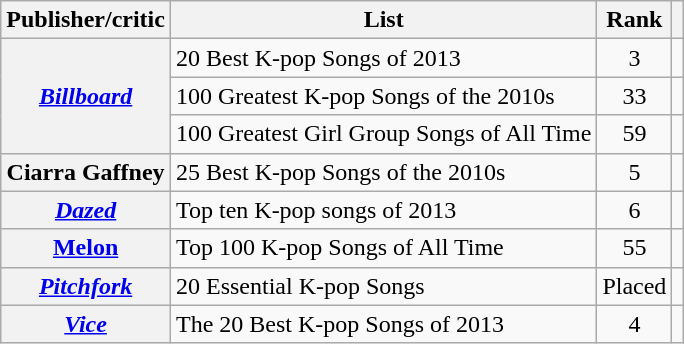<table class="wikitable plainrowheaders sortable">
<tr>
<th>Publisher/critic</th>
<th>List</th>
<th>Rank</th>
<th class="unsortable"></th>
</tr>
<tr>
<th scope="row" rowspan="3"><em><a href='#'>Billboard</a></em></th>
<td>20 Best K-pop Songs of 2013</td>
<td style="text-align:center">3</td>
<td style="text-align:center"></td>
</tr>
<tr>
<td>100 Greatest K-pop Songs of the 2010s</td>
<td style="text-align:center">33</td>
<td style="text-align:center"></td>
</tr>
<tr>
<td>100 Greatest Girl Group Songs of All Time</td>
<td style="text-align:center">59</td>
<td style="text-align:center"></td>
</tr>
<tr>
<th scope="row">Ciarra Gaffney</th>
<td>25 Best K-pop Songs of the 2010s</td>
<td style="text-align:center">5</td>
<td style="text-align:center"></td>
</tr>
<tr>
<th scope="row"><em><a href='#'>Dazed</a></em></th>
<td>Top ten K-pop songs of 2013</td>
<td style="text-align:center">6</td>
<td style="text-align:center"></td>
</tr>
<tr>
<th scope="row"><a href='#'>Melon</a></th>
<td>Top 100 K-pop Songs of All Time</td>
<td style="text-align:center">55</td>
<td style="text-align:center"></td>
</tr>
<tr>
<th scope="row"><em><a href='#'>Pitchfork</a></em></th>
<td>20 Essential K-pop Songs</td>
<td style="text-align:center">Placed</td>
<td style="text-align:center"></td>
</tr>
<tr>
<th scope="row"><em><a href='#'>Vice</a></em></th>
<td>The 20 Best K-pop Songs of 2013</td>
<td style="text-align:center">4</td>
<td style="text-align:center"></td>
</tr>
</table>
